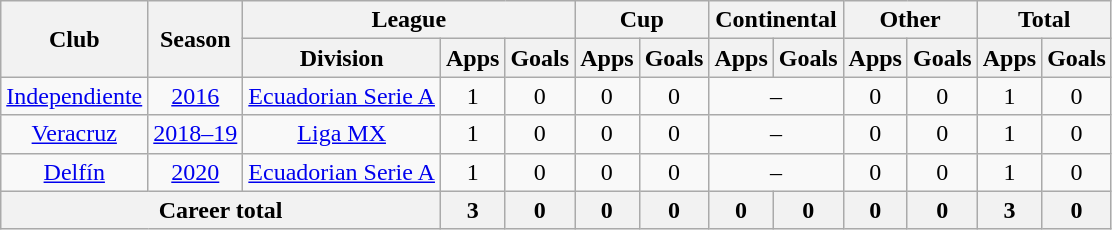<table class="wikitable" style="text-align: center">
<tr>
<th rowspan="2">Club</th>
<th rowspan="2">Season</th>
<th colspan="3">League</th>
<th colspan="2">Cup</th>
<th colspan="2">Continental</th>
<th colspan="2">Other</th>
<th colspan="2">Total</th>
</tr>
<tr>
<th>Division</th>
<th>Apps</th>
<th>Goals</th>
<th>Apps</th>
<th>Goals</th>
<th>Apps</th>
<th>Goals</th>
<th>Apps</th>
<th>Goals</th>
<th>Apps</th>
<th>Goals</th>
</tr>
<tr>
<td><a href='#'>Independiente</a></td>
<td><a href='#'>2016</a></td>
<td><a href='#'>Ecuadorian Serie A</a></td>
<td>1</td>
<td>0</td>
<td>0</td>
<td>0</td>
<td colspan="2">–</td>
<td>0</td>
<td>0</td>
<td>1</td>
<td>0</td>
</tr>
<tr>
<td><a href='#'>Veracruz</a></td>
<td><a href='#'>2018–19</a></td>
<td><a href='#'>Liga MX</a></td>
<td>1</td>
<td>0</td>
<td>0</td>
<td>0</td>
<td colspan="2">–</td>
<td>0</td>
<td>0</td>
<td>1</td>
<td>0</td>
</tr>
<tr>
<td><a href='#'>Delfín</a></td>
<td><a href='#'>2020</a></td>
<td><a href='#'>Ecuadorian Serie A</a></td>
<td>1</td>
<td>0</td>
<td>0</td>
<td>0</td>
<td colspan="2">–</td>
<td>0</td>
<td>0</td>
<td>1</td>
<td>0</td>
</tr>
<tr>
<th colspan="3"><strong>Career total</strong></th>
<th>3</th>
<th>0</th>
<th>0</th>
<th>0</th>
<th>0</th>
<th>0</th>
<th>0</th>
<th>0</th>
<th>3</th>
<th>0</th>
</tr>
</table>
